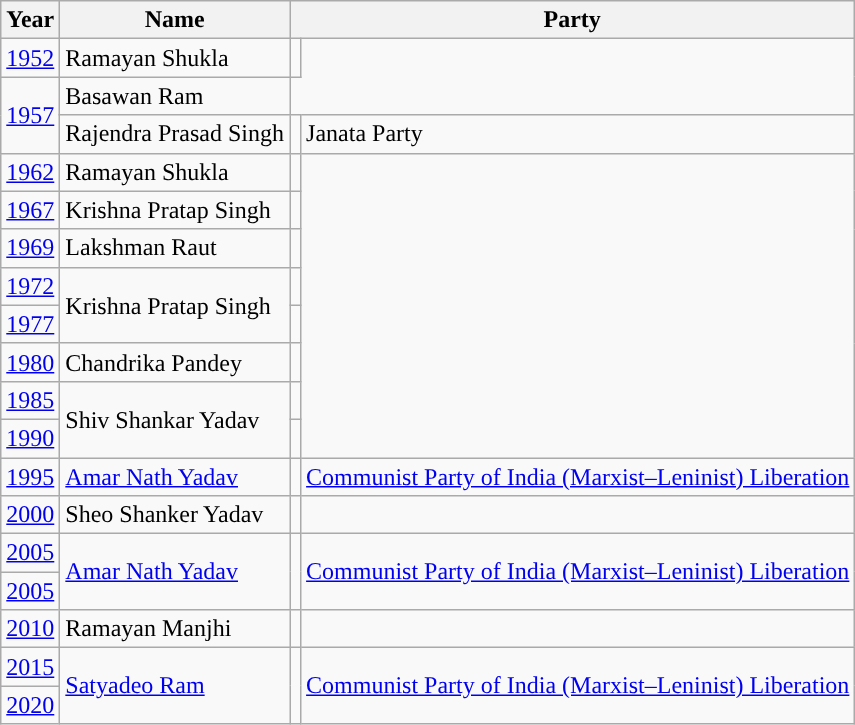<table class="wikitable sortable">
<tr>
<th>Year</th>
<th>Name</th>
<th colspan="2">Party</th>
</tr>
<tr>
<td><a href='#'>1952</a></td>
<td>Ramayan Shukla</td>
<td></td>
</tr>
<tr>
<td rowspan="2"><a href='#'>1957</a></td>
<td>Basawan Ram</td>
</tr>
<tr>
<td>Rajendra Prasad Singh</td>
<td style="background-color: "></td>
<td>Janata Party</td>
</tr>
<tr>
<td><a href='#'>1962</a></td>
<td>Ramayan Shukla</td>
<td></td>
</tr>
<tr>
<td><a href='#'>1967</a></td>
<td>Krishna Pratap Singh</td>
<td></td>
</tr>
<tr>
<td><a href='#'>1969</a></td>
<td>Lakshman Raut</td>
<td></td>
</tr>
<tr>
<td><a href='#'>1972</a></td>
<td rowspan="2">Krishna Pratap Singh</td>
<td></td>
</tr>
<tr>
<td><a href='#'>1977</a></td>
<td></td>
</tr>
<tr>
<td><a href='#'>1980</a></td>
<td>Chandrika Pandey</td>
<td></td>
</tr>
<tr>
<td><a href='#'>1985</a></td>
<td rowspan="2">Shiv Shankar Yadav</td>
<td></td>
</tr>
<tr>
<td><a href='#'>1990</a></td>
<td></td>
</tr>
<tr>
<td><a href='#'>1995</a></td>
<td><a href='#'>Amar Nath Yadav</a></td>
<td style="background-color: "></td>
<td><a href='#'>Communist Party of India (Marxist–Leninist) Liberation</a></td>
</tr>
<tr>
<td><a href='#'>2000</a></td>
<td>Sheo Shanker Yadav</td>
<td></td>
</tr>
<tr>
<td><a href='#'>2005</a></td>
<td rowspan="2"><a href='#'>Amar Nath Yadav</a></td>
<td rowspan="2" style="background-color: "></td>
<td rowspan="2"><a href='#'>Communist Party of India (Marxist–Leninist) Liberation</a></td>
</tr>
<tr>
<td><a href='#'>2005</a></td>
</tr>
<tr>
<td><a href='#'>2010</a></td>
<td>Ramayan Manjhi</td>
<td></td>
</tr>
<tr>
<td><a href='#'>2015</a></td>
<td rowspan="2"><a href='#'>Satyadeo Ram</a></td>
<td rowspan="2" style="background-color: "></td>
<td rowspan="2"><a href='#'>Communist Party of India (Marxist–Leninist) Liberation</a></td>
</tr>
<tr>
<td><a href='#'>2020</a></td>
</tr>
</table>
